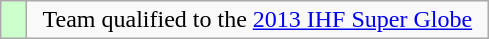<table class="wikitable" style="text-align: center;">
<tr>
<td width=10px bgcolor=#ccffcc></td>
<td width=300px>Team qualified to the <a href='#'>2013 IHF Super Globe</a></td>
</tr>
</table>
